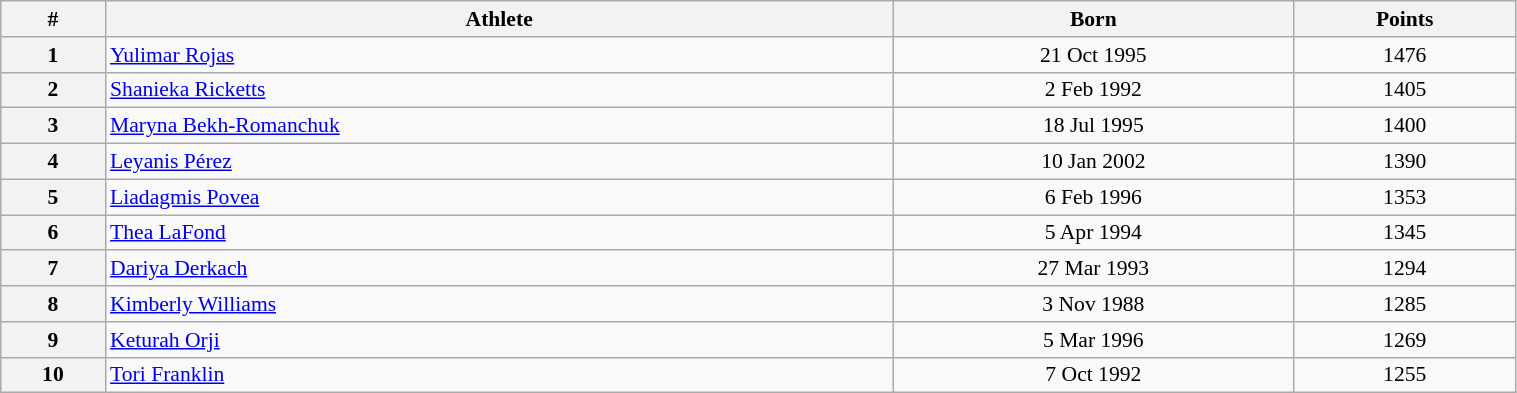<table class="wikitable" width=80% style="font-size:90%; text-align:center;">
<tr>
<th>#</th>
<th>Athlete</th>
<th>Born</th>
<th>Points</th>
</tr>
<tr>
<th>1</th>
<td align=left> <a href='#'>Yulimar Rojas</a></td>
<td>21 Oct 1995</td>
<td>1476</td>
</tr>
<tr>
<th>2</th>
<td align=left> <a href='#'>Shanieka Ricketts</a></td>
<td>2 Feb 1992</td>
<td>1405</td>
</tr>
<tr>
<th>3</th>
<td align=left> <a href='#'>Maryna Bekh-Romanchuk</a></td>
<td>18 Jul 1995</td>
<td>1400</td>
</tr>
<tr>
<th>4</th>
<td align=left> <a href='#'>Leyanis Pérez</a></td>
<td>10 Jan 2002</td>
<td>1390</td>
</tr>
<tr>
<th>5</th>
<td align=left> <a href='#'>Liadagmis Povea</a></td>
<td>6 Feb 1996</td>
<td>1353</td>
</tr>
<tr>
<th>6</th>
<td align=left> <a href='#'>Thea LaFond</a></td>
<td>5 Apr 1994</td>
<td>1345</td>
</tr>
<tr>
<th>7</th>
<td align=left> <a href='#'>Dariya Derkach</a></td>
<td>27 Mar 1993</td>
<td>1294</td>
</tr>
<tr>
<th>8</th>
<td align=left> <a href='#'>Kimberly Williams</a></td>
<td>3 Nov 1988</td>
<td>1285</td>
</tr>
<tr>
<th>9</th>
<td align=left> <a href='#'>Keturah Orji</a></td>
<td>5 Mar 1996</td>
<td>1269</td>
</tr>
<tr>
<th>10</th>
<td align=left> <a href='#'>Tori Franklin</a></td>
<td>7 Oct 1992</td>
<td>1255</td>
</tr>
</table>
